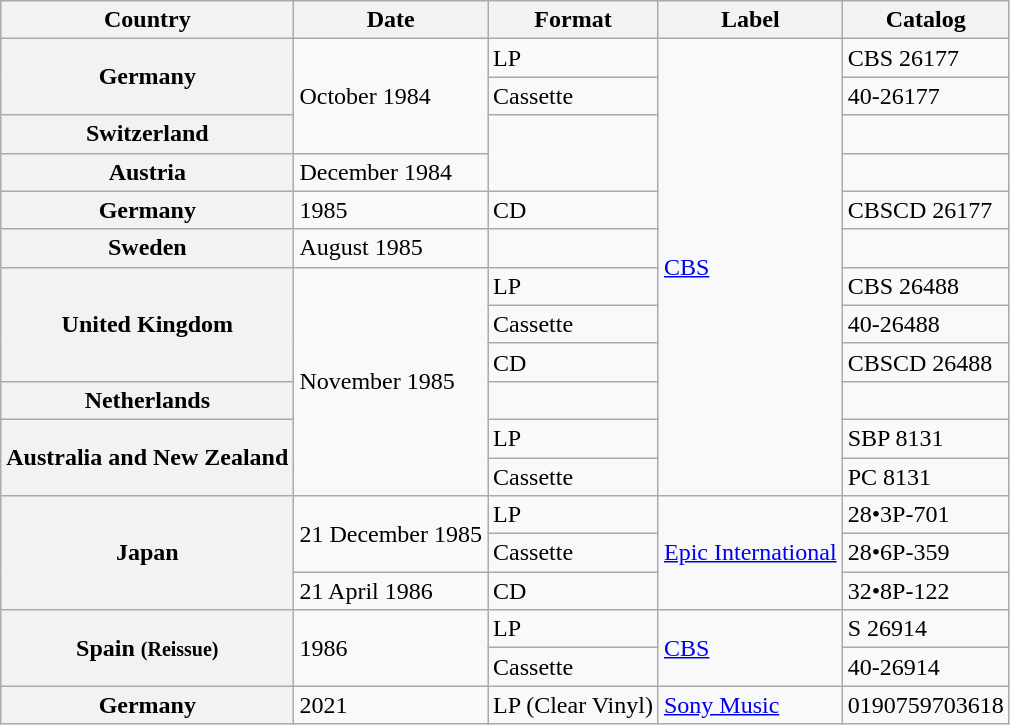<table class="wikitable plainrowheaders">
<tr>
<th scope="col">Country</th>
<th scope="col">Date</th>
<th scope="col">Format</th>
<th scope="col">Label</th>
<th scope="col">Catalog</th>
</tr>
<tr>
<th scope="row" rowspan="2">Germany</th>
<td rowspan="3">October 1984</td>
<td>LP</td>
<td rowspan="12"><a href='#'>CBS</a></td>
<td>CBS 26177</td>
</tr>
<tr>
<td>Cassette</td>
<td>40-26177</td>
</tr>
<tr>
<th scope="row">Switzerland</th>
<td rowspan="2"></td>
</tr>
<tr>
<th scope="row">Austria</th>
<td>December 1984</td>
<td></td>
</tr>
<tr>
<th scope="row">Germany</th>
<td>1985</td>
<td>CD</td>
<td>CBSCD 26177</td>
</tr>
<tr>
<th scope="row">Sweden</th>
<td>August 1985</td>
<td></td>
<td></td>
</tr>
<tr>
<th scope="row" rowspan="3">United Kingdom</th>
<td rowspan="6">November 1985</td>
<td>LP</td>
<td>CBS 26488</td>
</tr>
<tr>
<td>Cassette</td>
<td>40-26488</td>
</tr>
<tr>
<td>CD</td>
<td>CBSCD 26488</td>
</tr>
<tr>
<th scope="row">Netherlands</th>
<td></td>
</tr>
<tr>
<th scope="row" rowspan="2">Australia and New Zealand</th>
<td>LP</td>
<td>SBP 8131</td>
</tr>
<tr>
<td>Cassette</td>
<td>PC 8131</td>
</tr>
<tr>
<th scope="row" rowspan="3">Japan</th>
<td rowspan="2">21 December 1985</td>
<td>LP</td>
<td rowspan="3"><a href='#'>Epic International</a></td>
<td>28•3P-701</td>
</tr>
<tr>
<td>Cassette</td>
<td>28•6P-359</td>
</tr>
<tr>
<td>21 April 1986</td>
<td>CD</td>
<td>32•8P-122</td>
</tr>
<tr>
<th scope="row" rowspan="2">Spain <small>(Reissue)</small></th>
<td rowspan="2">1986</td>
<td>LP</td>
<td rowspan="2"><a href='#'>CBS</a></td>
<td>S 26914</td>
</tr>
<tr>
<td>Cassette</td>
<td>40-26914</td>
</tr>
<tr>
<th scope="row">Germany</th>
<td>2021</td>
<td>LP (Clear Vinyl)</td>
<td><a href='#'>Sony Music</a></td>
<td>0190759703618</td>
</tr>
</table>
